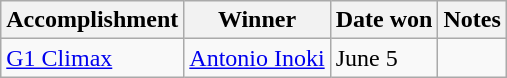<table class="wikitable">
<tr>
<th>Accomplishment</th>
<th>Winner</th>
<th>Date won</th>
<th>Notes</th>
</tr>
<tr>
<td><a href='#'>G1 Climax</a></td>
<td><a href='#'>Antonio Inoki</a></td>
<td>June 5</td>
<td></td>
</tr>
</table>
